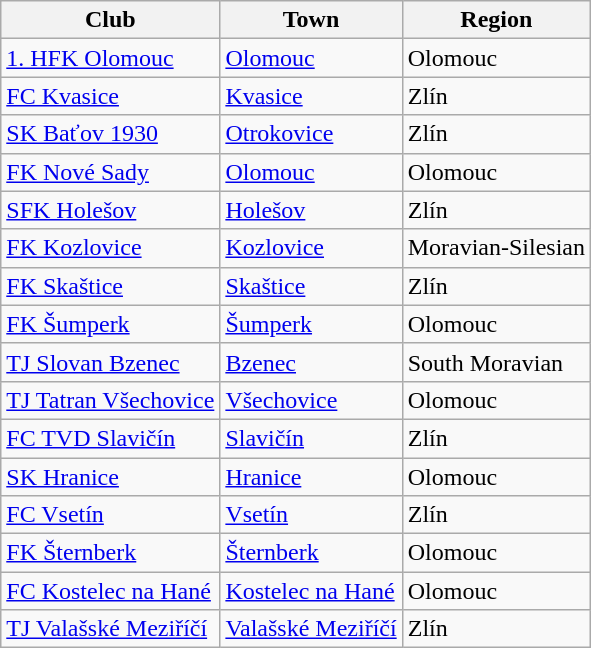<table class="wikitable sortable">
<tr>
<th>Club</th>
<th>Town</th>
<th>Region</th>
</tr>
<tr>
<td><a href='#'>1. HFK Olomouc</a></td>
<td><a href='#'>Olomouc</a></td>
<td>Olomouc</td>
</tr>
<tr>
<td><a href='#'>FC Kvasice</a></td>
<td><a href='#'>Kvasice</a></td>
<td>Zlín</td>
</tr>
<tr>
<td><a href='#'>SK Baťov 1930</a></td>
<td><a href='#'>Otrokovice</a></td>
<td>Zlín</td>
</tr>
<tr>
<td><a href='#'>FK Nové Sady</a></td>
<td><a href='#'>Olomouc</a></td>
<td>Olomouc</td>
</tr>
<tr>
<td><a href='#'>SFK Holešov</a></td>
<td><a href='#'>Holešov</a></td>
<td>Zlín</td>
</tr>
<tr>
<td><a href='#'>FK Kozlovice</a></td>
<td><a href='#'>Kozlovice</a></td>
<td>Moravian-Silesian</td>
</tr>
<tr>
<td><a href='#'>FK Skaštice</a></td>
<td><a href='#'>Skaštice</a></td>
<td>Zlín</td>
</tr>
<tr>
<td><a href='#'>FK Šumperk</a></td>
<td><a href='#'>Šumperk</a></td>
<td>Olomouc</td>
</tr>
<tr>
<td><a href='#'>TJ Slovan Bzenec</a></td>
<td><a href='#'>Bzenec</a></td>
<td>South Moravian</td>
</tr>
<tr>
<td><a href='#'>TJ Tatran Všechovice</a></td>
<td><a href='#'>Všechovice</a></td>
<td>Olomouc</td>
</tr>
<tr>
<td><a href='#'>FC TVD Slavičín</a></td>
<td><a href='#'>Slavičín</a></td>
<td>Zlín</td>
</tr>
<tr>
<td><a href='#'>SK Hranice</a></td>
<td><a href='#'>Hranice</a></td>
<td>Olomouc</td>
</tr>
<tr>
<td><a href='#'>FC Vsetín</a></td>
<td><a href='#'>Vsetín</a></td>
<td>Zlín</td>
</tr>
<tr>
<td><a href='#'>FK Šternberk</a></td>
<td><a href='#'>Šternberk</a></td>
<td>Olomouc</td>
</tr>
<tr>
<td><a href='#'>FC Kostelec na Hané</a></td>
<td><a href='#'>Kostelec na Hané</a></td>
<td>Olomouc</td>
</tr>
<tr>
<td><a href='#'>TJ Valašské Meziříčí</a></td>
<td><a href='#'>Valašské Meziříčí</a></td>
<td>Zlín</td>
</tr>
</table>
